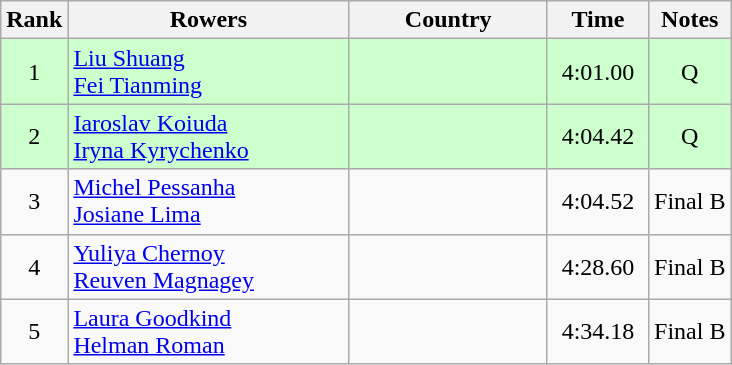<table class="wikitable" style="text-align:center">
<tr>
<th>Rank</th>
<th width=180>Rowers</th>
<th width=125>Country</th>
<th width=60>Time</th>
<th>Notes</th>
</tr>
<tr bgcolor=#ccffcc>
<td>1</td>
<td style="text-align:left"><a href='#'>Liu Shuang</a><br><a href='#'>Fei Tianming</a></td>
<td style="text-align:left"></td>
<td>4:01.00</td>
<td>Q</td>
</tr>
<tr bgcolor=#ccffcc>
<td>2</td>
<td style="text-align:left"><a href='#'>Iaroslav Koiuda</a><br><a href='#'>Iryna Kyrychenko</a></td>
<td style="text-align:left"></td>
<td>4:04.42</td>
<td>Q</td>
</tr>
<tr>
<td>3</td>
<td style="text-align:left"><a href='#'>Michel Pessanha</a><br><a href='#'>Josiane Lima</a></td>
<td style="text-align:left"></td>
<td>4:04.52</td>
<td>Final B</td>
</tr>
<tr>
<td>4</td>
<td style="text-align:left"><a href='#'>Yuliya Chernoy</a><br><a href='#'>Reuven Magnagey</a></td>
<td style="text-align:left"></td>
<td>4:28.60</td>
<td>Final B</td>
</tr>
<tr>
<td>5</td>
<td style="text-align:left"><a href='#'>Laura Goodkind</a><br><a href='#'>Helman Roman</a></td>
<td style="text-align:left"></td>
<td>4:34.18</td>
<td>Final B</td>
</tr>
</table>
